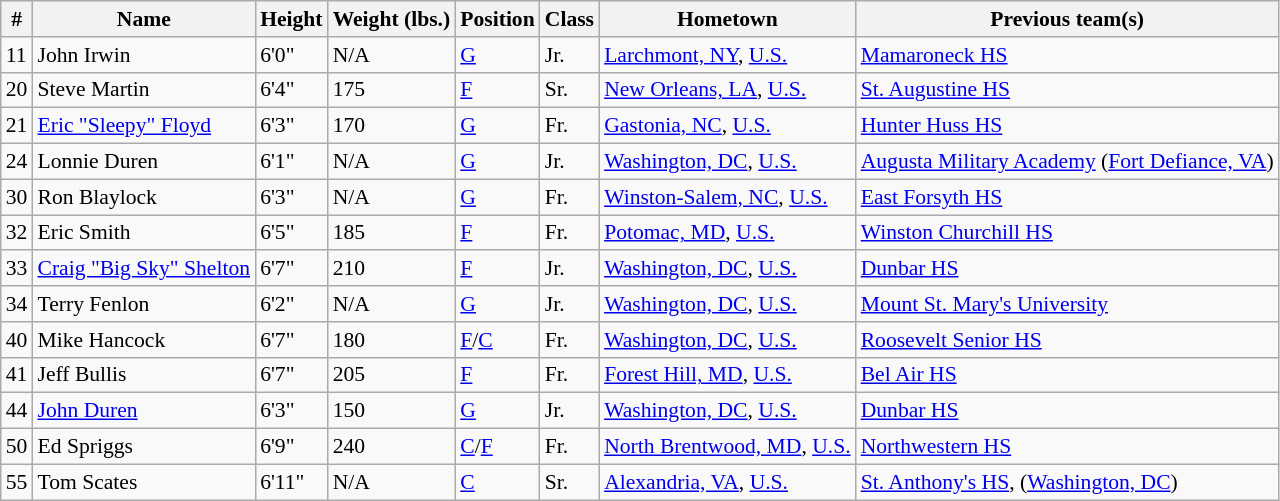<table class="wikitable" style="font-size: 90%">
<tr>
<th>#</th>
<th>Name</th>
<th>Height</th>
<th>Weight (lbs.)</th>
<th>Position</th>
<th>Class</th>
<th>Hometown</th>
<th>Previous team(s)</th>
</tr>
<tr>
<td>11</td>
<td>John Irwin</td>
<td>6'0"</td>
<td>N/A</td>
<td><a href='#'>G</a></td>
<td>Jr.</td>
<td><a href='#'>Larchmont, NY</a>, <a href='#'>U.S.</a></td>
<td><a href='#'>Mamaroneck HS</a></td>
</tr>
<tr>
<td>20</td>
<td>Steve Martin</td>
<td>6'4"</td>
<td>175</td>
<td><a href='#'>F</a></td>
<td>Sr.</td>
<td><a href='#'>New Orleans, LA</a>, <a href='#'>U.S.</a></td>
<td><a href='#'>St. Augustine HS</a></td>
</tr>
<tr>
<td>21</td>
<td><a href='#'>Eric "Sleepy" Floyd</a></td>
<td>6'3"</td>
<td>170</td>
<td><a href='#'>G</a></td>
<td>Fr.</td>
<td><a href='#'>Gastonia, NC</a>, <a href='#'>U.S.</a></td>
<td><a href='#'>Hunter Huss HS</a></td>
</tr>
<tr>
<td>24</td>
<td>Lonnie Duren</td>
<td>6'1"</td>
<td>N/A</td>
<td><a href='#'>G</a></td>
<td>Jr.</td>
<td><a href='#'>Washington, DC</a>, <a href='#'>U.S.</a></td>
<td><a href='#'>Augusta Military Academy</a> (<a href='#'>Fort Defiance, VA</a>)</td>
</tr>
<tr>
<td>30</td>
<td>Ron Blaylock</td>
<td>6'3"</td>
<td>N/A</td>
<td><a href='#'>G</a></td>
<td>Fr.</td>
<td><a href='#'>Winston-Salem, NC</a>, <a href='#'>U.S.</a></td>
<td><a href='#'>East Forsyth HS</a></td>
</tr>
<tr>
<td>32</td>
<td>Eric Smith</td>
<td>6'5"</td>
<td>185</td>
<td><a href='#'>F</a></td>
<td>Fr.</td>
<td><a href='#'>Potomac, MD</a>, <a href='#'>U.S.</a></td>
<td><a href='#'>Winston Churchill HS</a></td>
</tr>
<tr>
<td>33</td>
<td><a href='#'>Craig "Big Sky" Shelton</a></td>
<td>6'7"</td>
<td>210</td>
<td><a href='#'>F</a></td>
<td>Jr.</td>
<td><a href='#'>Washington, DC</a>, <a href='#'>U.S.</a></td>
<td><a href='#'>Dunbar HS</a></td>
</tr>
<tr>
<td>34</td>
<td>Terry Fenlon</td>
<td>6'2"</td>
<td>N/A</td>
<td><a href='#'>G</a></td>
<td>Jr.</td>
<td><a href='#'>Washington, DC</a>, <a href='#'>U.S.</a></td>
<td><a href='#'>Mount St. Mary's University</a></td>
</tr>
<tr>
<td>40</td>
<td>Mike Hancock</td>
<td>6'7"</td>
<td>180</td>
<td><a href='#'>F</a>/<a href='#'>C</a></td>
<td>Fr.</td>
<td><a href='#'>Washington, DC</a>, <a href='#'>U.S.</a></td>
<td><a href='#'>Roosevelt Senior HS</a></td>
</tr>
<tr>
<td>41</td>
<td>Jeff Bullis</td>
<td>6'7"</td>
<td>205</td>
<td><a href='#'>F</a></td>
<td>Fr.</td>
<td><a href='#'>Forest Hill, MD</a>, <a href='#'>U.S.</a></td>
<td><a href='#'>Bel Air HS</a></td>
</tr>
<tr>
<td>44</td>
<td><a href='#'>John Duren</a></td>
<td>6'3"</td>
<td>150</td>
<td><a href='#'>G</a></td>
<td>Jr.</td>
<td><a href='#'>Washington, DC</a>, <a href='#'>U.S.</a></td>
<td><a href='#'>Dunbar HS</a></td>
</tr>
<tr>
<td>50</td>
<td>Ed Spriggs</td>
<td>6'9"</td>
<td>240</td>
<td><a href='#'>C</a>/<a href='#'>F</a></td>
<td>Fr.</td>
<td><a href='#'>North Brentwood, MD</a>, <a href='#'>U.S.</a></td>
<td><a href='#'>Northwestern HS</a></td>
</tr>
<tr>
<td>55</td>
<td>Tom Scates</td>
<td>6'11"</td>
<td>N/A</td>
<td><a href='#'>C</a></td>
<td>Sr.</td>
<td><a href='#'>Alexandria, VA</a>, <a href='#'>U.S.</a></td>
<td><a href='#'>St. Anthony's HS</a>, (<a href='#'>Washington, DC</a>)</td>
</tr>
</table>
